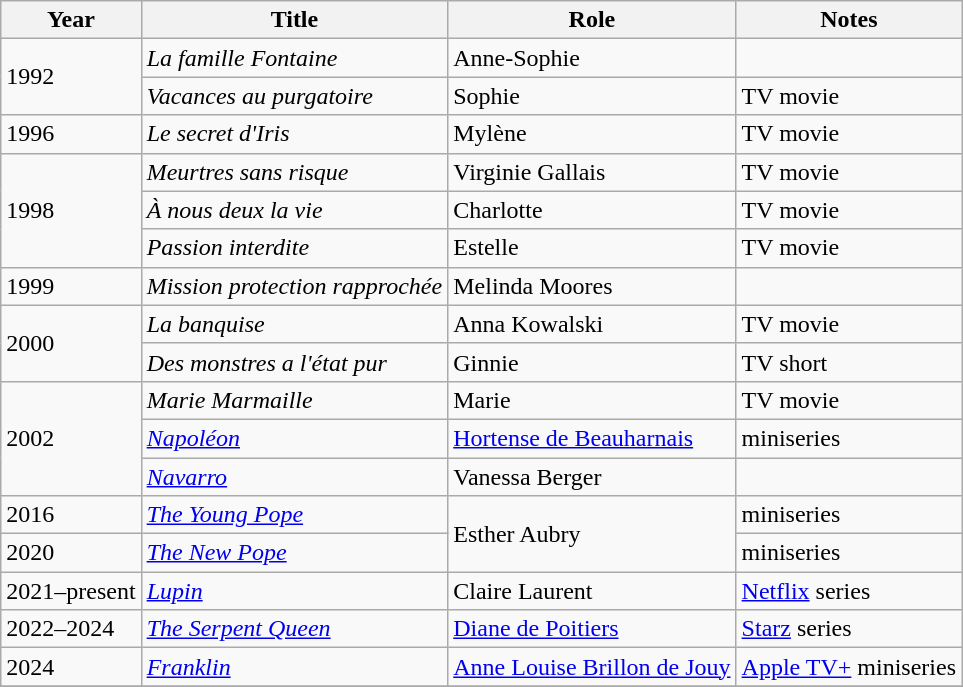<table class="wikitable sortable">
<tr>
<th>Year</th>
<th>Title</th>
<th>Role</th>
<th class="unsortable">Notes</th>
</tr>
<tr>
<td rowspan="2">1992</td>
<td><em>La famille Fontaine</em></td>
<td>Anne-Sophie</td>
<td></td>
</tr>
<tr>
<td><em>Vacances au purgatoire</em></td>
<td>Sophie</td>
<td>TV movie</td>
</tr>
<tr>
<td>1996</td>
<td><em>Le secret d'Iris</em></td>
<td>Mylène</td>
<td>TV movie</td>
</tr>
<tr>
<td rowspan="3">1998</td>
<td><em>Meurtres sans risque</em></td>
<td>Virginie Gallais</td>
<td>TV movie</td>
</tr>
<tr>
<td><em>À nous deux la vie</em></td>
<td>Charlotte</td>
<td>TV movie</td>
</tr>
<tr>
<td><em>Passion interdite</em></td>
<td>Estelle</td>
<td>TV movie</td>
</tr>
<tr>
<td>1999</td>
<td><em>Mission protection rapprochée</em></td>
<td>Melinda Moores</td>
<td></td>
</tr>
<tr>
<td rowspan="2">2000</td>
<td><em>La banquise</em></td>
<td>Anna Kowalski</td>
<td>TV movie</td>
</tr>
<tr>
<td><em>Des monstres a l'état pur</em></td>
<td>Ginnie</td>
<td>TV short</td>
</tr>
<tr>
<td rowspan="3">2002</td>
<td><em>Marie Marmaille</em></td>
<td>Marie</td>
<td>TV movie</td>
</tr>
<tr>
<td><em><a href='#'>Napoléon</a></em></td>
<td><a href='#'>Hortense de Beauharnais</a></td>
<td>miniseries</td>
</tr>
<tr>
<td><em><a href='#'>Navarro</a></em></td>
<td>Vanessa Berger</td>
<td></td>
</tr>
<tr>
<td>2016</td>
<td><em><a href='#'>The Young Pope</a></em></td>
<td rowspan="2">Esther Aubry</td>
<td>miniseries</td>
</tr>
<tr>
<td>2020</td>
<td><em><a href='#'>The New Pope</a></em></td>
<td>miniseries</td>
</tr>
<tr>
<td>2021–present</td>
<td><em><a href='#'>Lupin</a></em></td>
<td>Claire Laurent</td>
<td><a href='#'>Netflix</a> series</td>
</tr>
<tr>
<td>2022–2024</td>
<td><em><a href='#'>The Serpent Queen</a></em></td>
<td><a href='#'>Diane de Poitiers</a></td>
<td><a href='#'>Starz</a> series</td>
</tr>
<tr>
<td>2024</td>
<td><em><a href='#'>Franklin</a></em></td>
<td><a href='#'>Anne Louise Brillon de Jouy</a></td>
<td><a href='#'>Apple TV+</a> miniseries</td>
</tr>
<tr>
</tr>
</table>
